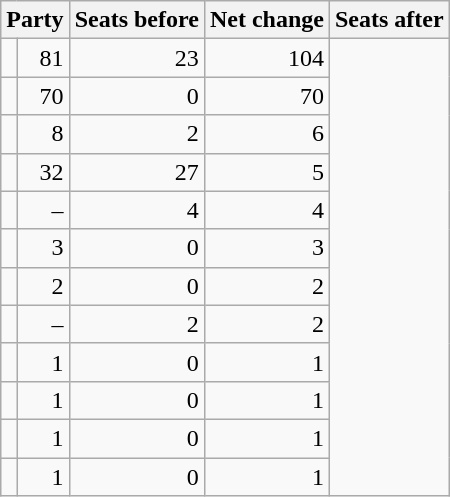<table class=wikitable style="text-align:right">
<tr>
<th colspan="2">Party</th>
<th>Seats before</th>
<th>Net change</th>
<th>Seats after</th>
</tr>
<tr>
<td></td>
<td>81</td>
<td> 23</td>
<td>104</td>
</tr>
<tr>
<td></td>
<td>70</td>
<td> 0</td>
<td>70</td>
</tr>
<tr>
<td></td>
<td>8</td>
<td> 2</td>
<td>6</td>
</tr>
<tr>
<td></td>
<td>32</td>
<td> 27</td>
<td>5</td>
</tr>
<tr>
<td></td>
<td>–</td>
<td> 4</td>
<td>4</td>
</tr>
<tr>
<td></td>
<td>3</td>
<td> 0</td>
<td>3</td>
</tr>
<tr>
<td></td>
<td>2</td>
<td> 0</td>
<td>2</td>
</tr>
<tr>
<td></td>
<td>–</td>
<td> 2</td>
<td>2</td>
</tr>
<tr>
<td></td>
<td>1</td>
<td> 0</td>
<td>1</td>
</tr>
<tr>
<td></td>
<td>1</td>
<td> 0</td>
<td>1</td>
</tr>
<tr>
<td></td>
<td>1</td>
<td> 0</td>
<td>1</td>
</tr>
<tr>
<td></td>
<td>1</td>
<td> 0</td>
<td>1</td>
</tr>
</table>
